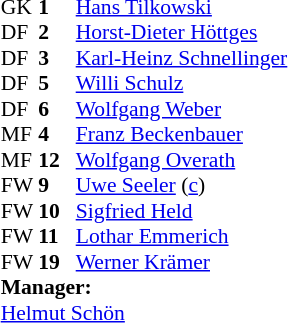<table style="font-size:90%; margin:0.2em auto;" cellspacing="0" cellpadding="0">
<tr>
<th width="25"></th>
<th width="25"></th>
</tr>
<tr>
<td>GK</td>
<td><strong>1</strong></td>
<td><a href='#'>Hans Tilkowski</a></td>
</tr>
<tr>
<td>DF</td>
<td><strong>2</strong></td>
<td><a href='#'>Horst-Dieter Höttges</a></td>
</tr>
<tr>
<td>DF</td>
<td><strong>3</strong></td>
<td><a href='#'>Karl-Heinz Schnellinger</a></td>
</tr>
<tr>
<td>DF</td>
<td><strong>5</strong></td>
<td><a href='#'>Willi Schulz</a></td>
</tr>
<tr>
<td>DF</td>
<td><strong>6</strong></td>
<td><a href='#'>Wolfgang Weber</a></td>
</tr>
<tr>
<td>MF</td>
<td><strong>4</strong></td>
<td><a href='#'>Franz Beckenbauer</a></td>
</tr>
<tr>
<td>MF</td>
<td><strong>12</strong></td>
<td><a href='#'>Wolfgang Overath</a></td>
<td></td>
</tr>
<tr>
<td>FW</td>
<td><strong>9</strong></td>
<td><a href='#'>Uwe Seeler</a> (<a href='#'>c</a>)</td>
</tr>
<tr>
<td>FW</td>
<td><strong>10</strong></td>
<td><a href='#'>Sigfried Held</a></td>
</tr>
<tr>
<td>FW</td>
<td><strong>11</strong></td>
<td><a href='#'>Lothar Emmerich</a></td>
</tr>
<tr>
<td>FW</td>
<td><strong>19</strong></td>
<td><a href='#'>Werner Krämer</a></td>
</tr>
<tr>
<td colspan=3><strong>Manager:</strong></td>
</tr>
<tr>
<td colspan=3><a href='#'>Helmut Schön</a></td>
</tr>
</table>
